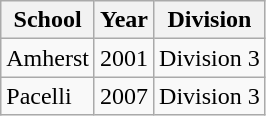<table class="wikitable">
<tr>
<th>School</th>
<th>Year</th>
<th>Division</th>
</tr>
<tr>
<td>Amherst</td>
<td>2001</td>
<td>Division 3</td>
</tr>
<tr>
<td>Pacelli</td>
<td>2007</td>
<td>Division 3</td>
</tr>
</table>
